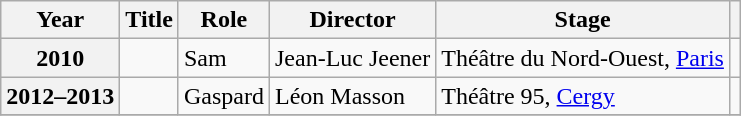<table class="wikitable plainrowheaders sortable"  style=font-size:100%>
<tr>
<th>Year</th>
<th>Title</th>
<th>Role</th>
<th>Director</th>
<th>Stage</th>
<th class="unsortable"></th>
</tr>
<tr>
<th scope=row>2010</th>
<td></td>
<td>Sam</td>
<td>Jean-Luc Jeener</td>
<td>Théâtre du Nord-Ouest, <a href='#'>Paris</a></td>
<td></td>
</tr>
<tr>
<th scope=row>2012–2013</th>
<td></td>
<td>Gaspard</td>
<td>Léon Masson</td>
<td>Théâtre 95, <a href='#'>Cergy</a></td>
<td></td>
</tr>
<tr>
</tr>
</table>
